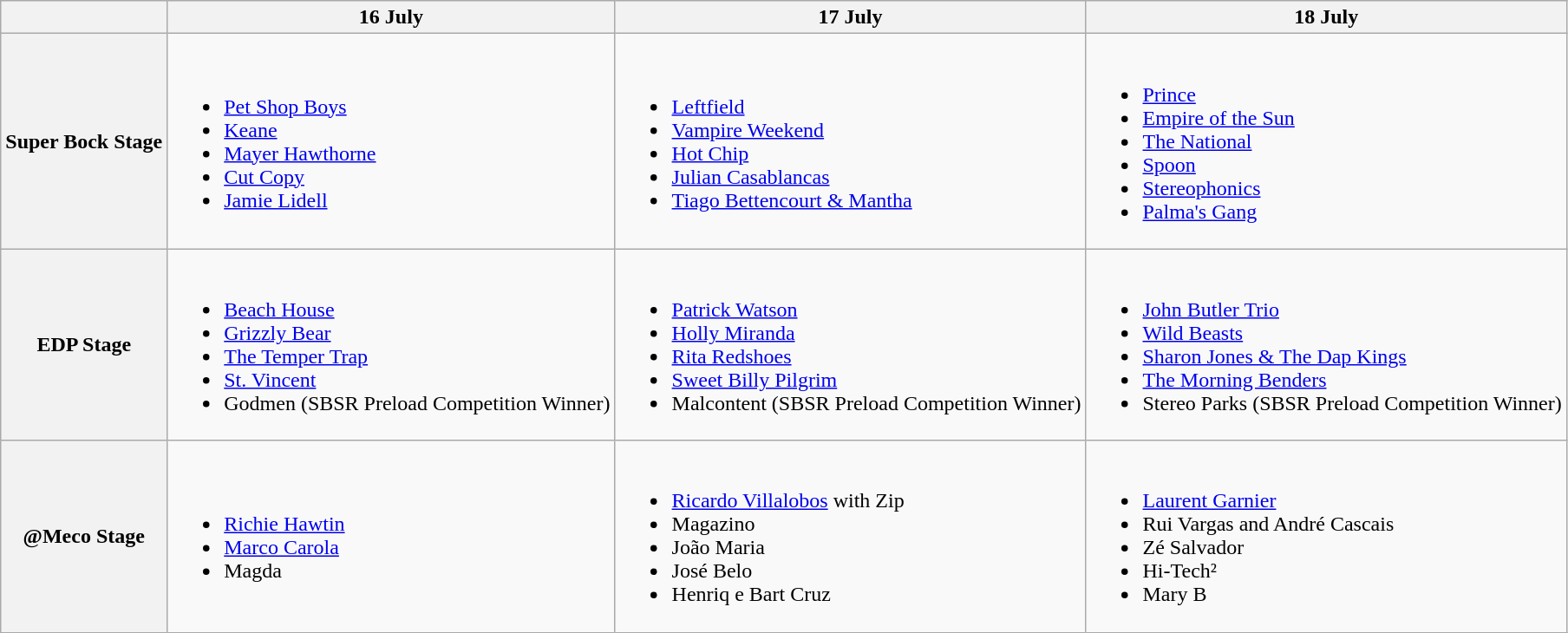<table class="wikitable">
<tr>
<th></th>
<th>16 July</th>
<th>17 July</th>
<th>18 July</th>
</tr>
<tr>
<th>Super Bock Stage</th>
<td><br><ul><li><a href='#'>Pet Shop Boys</a></li><li><a href='#'>Keane</a></li><li><a href='#'>Mayer Hawthorne</a></li><li><a href='#'>Cut Copy</a></li><li><a href='#'>Jamie Lidell</a></li></ul></td>
<td><br><ul><li><a href='#'>Leftfield</a></li><li><a href='#'>Vampire Weekend</a></li><li><a href='#'>Hot Chip</a></li><li><a href='#'>Julian Casablancas</a></li><li><a href='#'>Tiago Bettencourt & Mantha</a></li></ul></td>
<td><br><ul><li><a href='#'>Prince</a></li><li><a href='#'>Empire of the Sun</a></li><li><a href='#'>The National</a></li><li><a href='#'>Spoon</a></li><li><a href='#'>Stereophonics</a></li><li><a href='#'>Palma's Gang</a></li></ul></td>
</tr>
<tr>
<th>EDP Stage</th>
<td><br><ul><li><a href='#'>Beach House</a></li><li><a href='#'>Grizzly Bear</a></li><li><a href='#'>The Temper Trap</a></li><li><a href='#'>St. Vincent</a></li><li>Godmen (SBSR Preload Competition Winner)</li></ul></td>
<td><br><ul><li><a href='#'>Patrick Watson</a></li><li><a href='#'>Holly Miranda</a></li><li><a href='#'>Rita Redshoes</a></li><li><a href='#'>Sweet Billy Pilgrim</a></li><li>Malcontent (SBSR Preload Competition Winner)</li></ul></td>
<td><br><ul><li><a href='#'>John Butler Trio</a></li><li><a href='#'>Wild Beasts</a></li><li><a href='#'>Sharon Jones & The Dap Kings</a></li><li><a href='#'>The Morning Benders</a></li><li>Stereo Parks (SBSR Preload Competition Winner)</li></ul></td>
</tr>
<tr>
<th>@Meco Stage</th>
<td><br><ul><li><a href='#'>Richie Hawtin</a></li><li><a href='#'>Marco Carola</a></li><li>Magda</li></ul></td>
<td><br><ul><li><a href='#'>Ricardo Villalobos</a> with Zip</li><li>Magazino</li><li>João Maria</li><li>José Belo</li><li>Henriq e Bart Cruz</li></ul></td>
<td><br><ul><li><a href='#'>Laurent Garnier</a></li><li>Rui Vargas and André Cascais</li><li>Zé Salvador</li><li>Hi-Tech²</li><li>Mary B</li></ul></td>
</tr>
</table>
